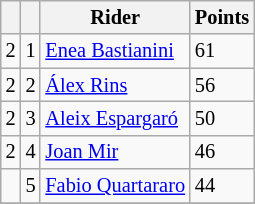<table class="wikitable" style="font-size: 85%;">
<tr>
<th></th>
<th></th>
<th>Rider</th>
<th>Points</th>
</tr>
<tr>
<td> 2</td>
<td align=center>1</td>
<td> <a href='#'>Enea Bastianini</a></td>
<td align=left>61</td>
</tr>
<tr>
<td> 2</td>
<td align=center>2</td>
<td> <a href='#'>Álex Rins</a></td>
<td align=left>56</td>
</tr>
<tr>
<td> 2</td>
<td align=center>3</td>
<td> <a href='#'>Aleix Espargaró</a></td>
<td align=left>50</td>
</tr>
<tr>
<td> 2</td>
<td align=center>4</td>
<td> <a href='#'>Joan Mir</a></td>
<td align=left>46</td>
</tr>
<tr>
<td></td>
<td align=center>5</td>
<td> <a href='#'>Fabio Quartararo</a></td>
<td align=left>44</td>
</tr>
<tr>
</tr>
</table>
